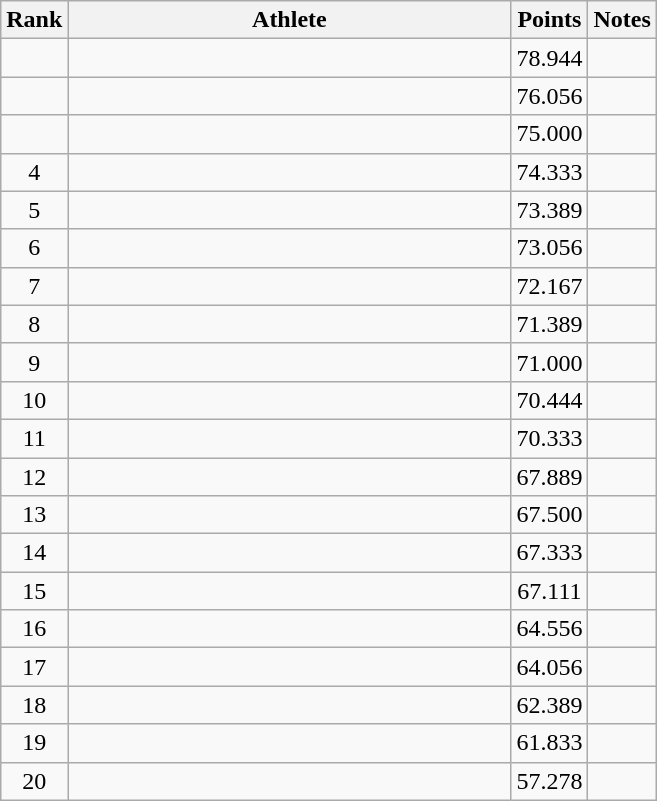<table class="wikitable" style="text-align:center">
<tr>
<th>Rank</th>
<th Style="width:18em">Athlete</th>
<th>Points</th>
<th>Notes</th>
</tr>
<tr>
<td></td>
<td style="text-align:left"></td>
<td>78.944</td>
<td></td>
</tr>
<tr>
<td></td>
<td style="text-align:left"></td>
<td>76.056</td>
<td></td>
</tr>
<tr>
<td></td>
<td style="text-align:left"></td>
<td>75.000</td>
<td></td>
</tr>
<tr>
<td>4</td>
<td style="text-align:left"></td>
<td>74.333</td>
<td></td>
</tr>
<tr>
<td>5</td>
<td style="text-align:left"></td>
<td>73.389</td>
<td></td>
</tr>
<tr>
<td>6</td>
<td style="text-align:left"></td>
<td>73.056</td>
<td></td>
</tr>
<tr>
<td>7</td>
<td style="text-align:left"></td>
<td>72.167</td>
<td></td>
</tr>
<tr>
<td>8</td>
<td style="text-align:left"></td>
<td>71.389</td>
<td></td>
</tr>
<tr>
<td>9</td>
<td style="text-align:left"></td>
<td>71.000</td>
<td></td>
</tr>
<tr>
<td>10</td>
<td style="text-align:left"></td>
<td>70.444</td>
<td></td>
</tr>
<tr>
<td>11</td>
<td style="text-align:left"></td>
<td>70.333</td>
<td></td>
</tr>
<tr>
<td>12</td>
<td style="text-align:left"></td>
<td>67.889</td>
<td></td>
</tr>
<tr>
<td>13</td>
<td style="text-align:left"></td>
<td>67.500</td>
<td></td>
</tr>
<tr>
<td>14</td>
<td style="text-align:left"></td>
<td>67.333</td>
<td></td>
</tr>
<tr>
<td>15</td>
<td style="text-align:left"></td>
<td>67.111</td>
<td></td>
</tr>
<tr>
<td>16</td>
<td style="text-align:left"></td>
<td>64.556</td>
<td></td>
</tr>
<tr>
<td>17</td>
<td style="text-align:left"></td>
<td>64.056</td>
<td></td>
</tr>
<tr>
<td>18</td>
<td style="text-align:left"></td>
<td>62.389</td>
<td></td>
</tr>
<tr>
<td>19</td>
<td style="text-align:left"></td>
<td>61.833</td>
<td></td>
</tr>
<tr>
<td>20</td>
<td style="text-align:left"></td>
<td>57.278</td>
<td></td>
</tr>
</table>
